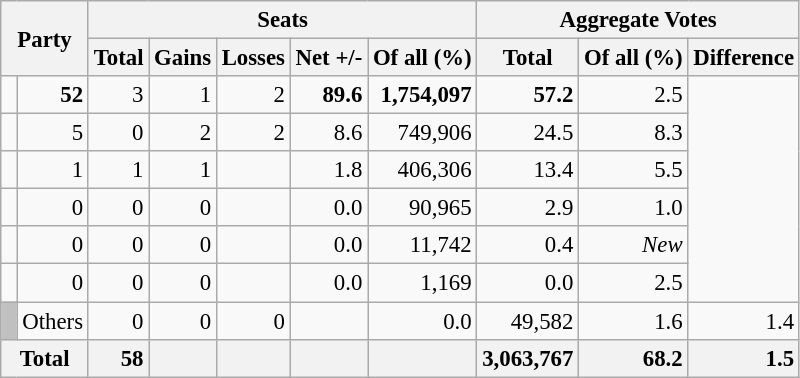<table class="wikitable sortable" style="text-align:right; font-size:95%;">
<tr>
<th colspan="2" rowspan="2">Party</th>
<th colspan="5">Seats</th>
<th colspan="3">Aggregate Votes</th>
</tr>
<tr>
<th>Total</th>
<th>Gains</th>
<th>Losses</th>
<th>Net +/-</th>
<th>Of all (%)</th>
<th>Total</th>
<th>Of all (%)</th>
<th>Difference</th>
</tr>
<tr>
<td></td>
<td><strong>52</strong></td>
<td>3</td>
<td>1</td>
<td>2</td>
<td><strong>89.6</strong></td>
<td><strong>1,754,097</strong></td>
<td><strong>57.2</strong></td>
<td>2.5</td>
</tr>
<tr>
<td></td>
<td>5</td>
<td>0</td>
<td>2</td>
<td>2</td>
<td>8.6</td>
<td>749,906</td>
<td>24.5</td>
<td>8.3</td>
</tr>
<tr>
<td></td>
<td>1</td>
<td>1</td>
<td>1</td>
<td></td>
<td>1.8</td>
<td>406,306</td>
<td>13.4</td>
<td>5.5</td>
</tr>
<tr>
<td></td>
<td>0</td>
<td>0</td>
<td>0</td>
<td></td>
<td>0.0</td>
<td>90,965</td>
<td>2.9</td>
<td>1.0</td>
</tr>
<tr>
<td></td>
<td>0</td>
<td>0</td>
<td>0</td>
<td></td>
<td>0.0</td>
<td>11,742</td>
<td>0.4</td>
<td><em>New</em></td>
</tr>
<tr>
<td></td>
<td>0</td>
<td>0</td>
<td>0</td>
<td></td>
<td>0.0</td>
<td>1,169</td>
<td>0.0</td>
<td>2.5</td>
</tr>
<tr>
<td style="background:silver;"> </td>
<td align=left>Others</td>
<td>0</td>
<td>0</td>
<td>0</td>
<td></td>
<td>0.0</td>
<td>49,582</td>
<td>1.6</td>
<td>1.4</td>
</tr>
<tr class="sortbottom">
<th colspan="2" style="background:#f2f2f2">Total</th>
<td style="background:#f2f2f2;"><strong>58</strong></td>
<td style="background:#f2f2f2;"></td>
<td style="background:#f2f2f2;"></td>
<td style="background:#f2f2f2;"></td>
<td style="background:#f2f2f2;"></td>
<td style="background:#f2f2f2;"><strong>3,063,767</strong></td>
<td style="background:#f2f2f2;"><strong>68.2</strong></td>
<td style="background:#f2f2f2;"><strong>1.5</strong></td>
</tr>
</table>
